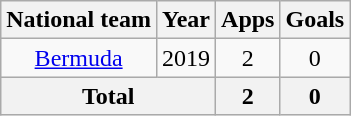<table class="wikitable" style="text-align:center">
<tr>
<th>National team</th>
<th>Year</th>
<th>Apps</th>
<th>Goals</th>
</tr>
<tr>
<td rowspan="1"><a href='#'>Bermuda</a></td>
<td>2019</td>
<td>2</td>
<td>0</td>
</tr>
<tr>
<th colspan=2>Total</th>
<th>2</th>
<th>0</th>
</tr>
</table>
